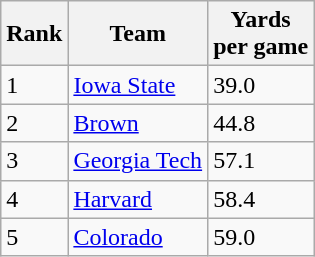<table class="wikitable sortable">
<tr>
<th>Rank</th>
<th>Team</th>
<th>Yards<br>per game</th>
</tr>
<tr>
<td>1</td>
<td><a href='#'>Iowa State</a></td>
<td>39.0</td>
</tr>
<tr>
<td>2</td>
<td><a href='#'>Brown</a></td>
<td>44.8</td>
</tr>
<tr>
<td>3</td>
<td><a href='#'>Georgia Tech</a></td>
<td>57.1</td>
</tr>
<tr>
<td>4</td>
<td><a href='#'>Harvard</a></td>
<td>58.4</td>
</tr>
<tr>
<td>5</td>
<td><a href='#'>Colorado</a></td>
<td>59.0</td>
</tr>
</table>
